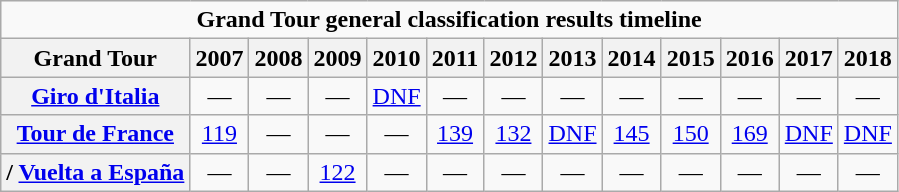<table class="wikitable plainrowheaders">
<tr>
<td colspan=18 align="center"><strong>Grand Tour general classification results timeline</strong></td>
</tr>
<tr>
<th scope="col">Grand Tour</th>
<th scope="col">2007</th>
<th scope="col">2008</th>
<th scope="col">2009</th>
<th scope="col">2010</th>
<th scope="col">2011</th>
<th scope="col">2012</th>
<th scope="col">2013</th>
<th scope="col">2014</th>
<th scope="col">2015</th>
<th scope="col">2016</th>
<th scope="col">2017</th>
<th scope="col">2018</th>
</tr>
<tr style="text-align:center;">
<th scope="row"> <a href='#'>Giro d'Italia</a></th>
<td>—</td>
<td>—</td>
<td>—</td>
<td><a href='#'>DNF</a></td>
<td>—</td>
<td>—</td>
<td>—</td>
<td>—</td>
<td>—</td>
<td>—</td>
<td>—</td>
<td>—</td>
</tr>
<tr style="text-align:center;">
<th scope="row"> <a href='#'>Tour de France</a></th>
<td><a href='#'>119</a></td>
<td>—</td>
<td>—</td>
<td>—</td>
<td><a href='#'>139</a></td>
<td><a href='#'>132</a></td>
<td><a href='#'>DNF</a></td>
<td><a href='#'>145</a></td>
<td><a href='#'>150</a></td>
<td><a href='#'>169</a></td>
<td><a href='#'>DNF</a></td>
<td><a href='#'>DNF</a></td>
</tr>
<tr style="text-align:center;">
<th scope="row">/ <a href='#'>Vuelta a España</a></th>
<td>—</td>
<td>—</td>
<td><a href='#'>122</a></td>
<td>—</td>
<td>—</td>
<td>—</td>
<td>—</td>
<td>—</td>
<td>—</td>
<td>—</td>
<td>—</td>
<td>—</td>
</tr>
</table>
